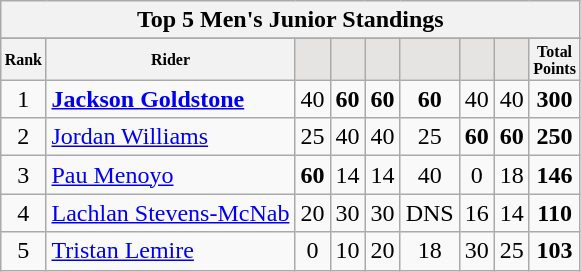<table class="wikitable sortable">
<tr>
<th colspan=27 align="center"><strong>Top 5 Men's Junior Standings</strong></th>
</tr>
<tr>
</tr>
<tr style="font-size:8pt;font-weight:bold">
<th align="center">Rank</th>
<th align="center">Rider</th>
<th class=unsortable style="background:#E5E4E2;"><small></small></th>
<th class=unsortable style="background:#E5E4E2;"><small></small></th>
<th class=unsortable style="background:#E5E4E2;"><small></small></th>
<th class=unsortable style="background:#E5E4E2;"><small></small></th>
<th class=unsortable style="background:#E5E4E2;"><small></small></th>
<th class=unsortable style="background:#E5E4E2;"><small></small></th>
<th align="center">Total<br>Points</th>
</tr>
<tr>
<td align=center>1</td>
<td> <strong><a href='#'>Jackson Goldstone</a></strong></td>
<td align=center>40</td>
<td align=center><strong>60</strong></td>
<td align=center><strong>60</strong></td>
<td align=center><strong>60</strong></td>
<td align=center>40</td>
<td align=center>40</td>
<td align=center><strong>300</strong></td>
</tr>
<tr>
<td align=center>2</td>
<td> <a href='#'>Jordan Williams</a></td>
<td align=center>25</td>
<td align=center>40</td>
<td align=center>40</td>
<td align=center>25</td>
<td align=center><strong>60</strong></td>
<td align=center><strong>60</strong></td>
<td align=center><strong>250</strong></td>
</tr>
<tr>
<td align=center>3</td>
<td> <a href='#'>Pau Menoyo</a></td>
<td align=center><strong>60</strong></td>
<td align=center>14</td>
<td align=center>14</td>
<td align=center>40</td>
<td align=center>0</td>
<td align=center>18</td>
<td align=center><strong>146</strong></td>
</tr>
<tr>
<td align=center>4</td>
<td> <a href='#'>Lachlan Stevens-McNab</a></td>
<td align=center>20</td>
<td align=center>30</td>
<td align=center>30</td>
<td align=center>DNS</td>
<td align=center>16</td>
<td align=center>14</td>
<td align=center><strong>110</strong></td>
</tr>
<tr>
<td align=center>5</td>
<td> <a href='#'>Tristan Lemire</a></td>
<td align=center>0</td>
<td align=center>10</td>
<td align=center>20</td>
<td align=center>18</td>
<td align=center>30</td>
<td align=center>25</td>
<td align=center><strong>103</strong><br></td>
</tr>
</table>
